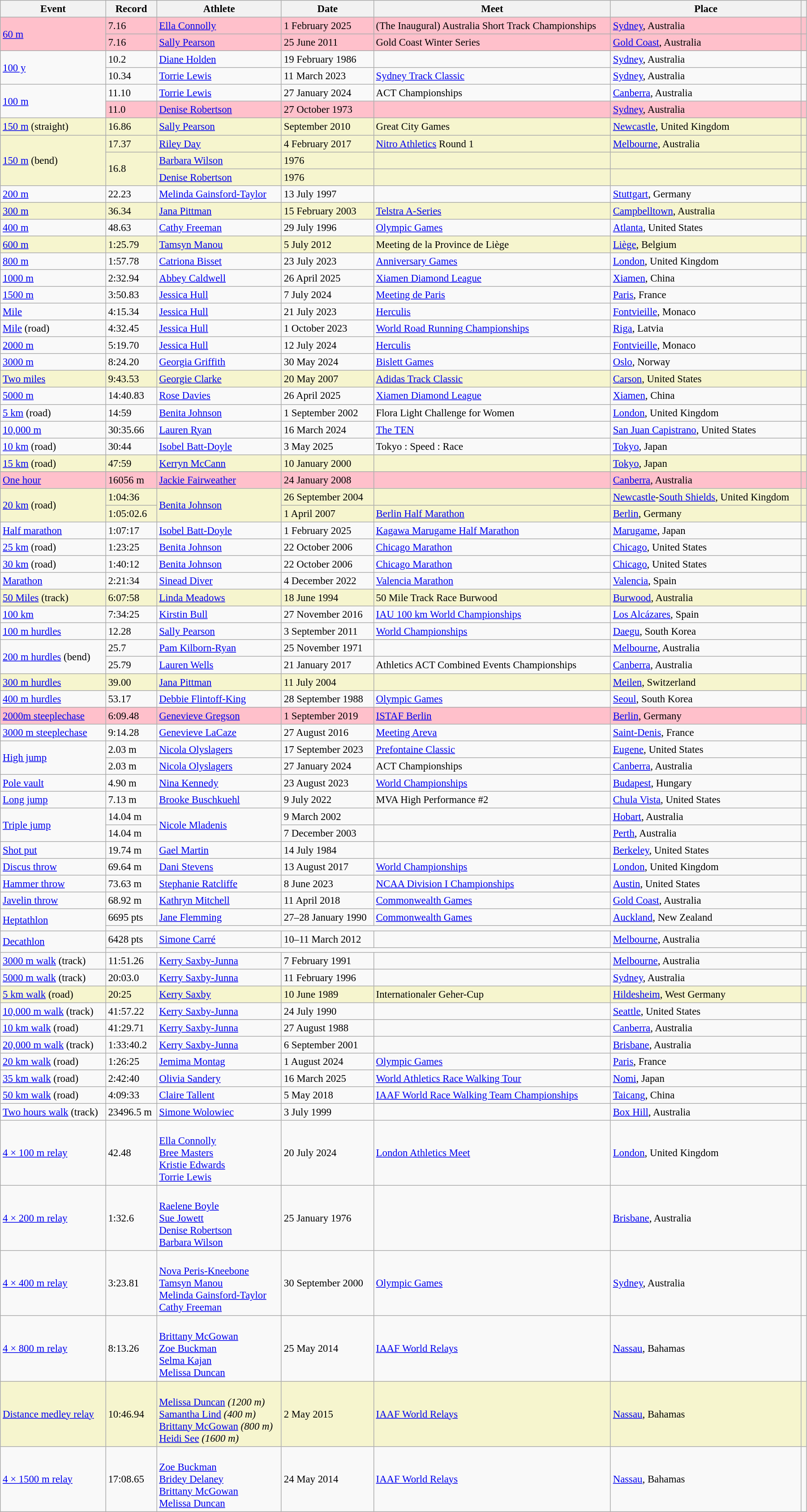<table class="wikitable" style="font-size:95%; width: 95%;">
<tr>
<th>Event</th>
<th>Record</th>
<th>Athlete</th>
<th>Date</th>
<th>Meet</th>
<th>Place</th>
<th></th>
</tr>
<tr style="background:pink">
<td rowspan=2><a href='#'>60 m</a></td>
<td>7.16 </td>
<td><a href='#'>Ella Connolly</a></td>
<td>1 February 2025</td>
<td>(The Inaugural) Australia Short Track Championships</td>
<td><a href='#'>Sydney</a>, Australia</td>
<td></td>
</tr>
<tr style="background:pink">
<td>7.16 </td>
<td><a href='#'>Sally Pearson</a></td>
<td>25 June 2011</td>
<td>Gold Coast Winter Series</td>
<td><a href='#'>Gold Coast</a>, Australia</td>
<td></td>
</tr>
<tr>
<td rowspan=2><a href='#'>100 y</a></td>
<td>10.2 </td>
<td><a href='#'>Diane Holden</a></td>
<td>19 February 1986</td>
<td></td>
<td><a href='#'>Sydney</a>, Australia</td>
<td></td>
</tr>
<tr>
<td>10.34 </td>
<td><a href='#'>Torrie Lewis</a></td>
<td>11 March 2023</td>
<td><a href='#'>Sydney Track Classic</a></td>
<td><a href='#'>Sydney</a>, Australia</td>
<td></td>
</tr>
<tr>
<td rowspan=2><a href='#'>100 m</a></td>
<td>11.10 </td>
<td><a href='#'>Torrie Lewis</a></td>
<td>27 January 2024</td>
<td>ACT Championships</td>
<td><a href='#'>Canberra</a>, Australia</td>
<td></td>
</tr>
<tr style="background:pink">
<td>11.0 </td>
<td><a href='#'>Denise Robertson</a></td>
<td>27 October 1973</td>
<td></td>
<td><a href='#'>Sydney</a>, Australia</td>
<td></td>
</tr>
<tr style="background:#f6F5CE;">
<td><a href='#'>150 m</a> (straight)</td>
<td>16.86 </td>
<td><a href='#'>Sally Pearson</a></td>
<td>September 2010</td>
<td>Great City Games</td>
<td><a href='#'>Newcastle</a>, United Kingdom</td>
<td></td>
</tr>
<tr style="background:#f6F5CE;">
<td rowspan=3><a href='#'>150 m</a> (bend)</td>
<td>17.37 </td>
<td><a href='#'>Riley Day</a></td>
<td>4 February 2017</td>
<td><a href='#'>Nitro Athletics</a> Round 1</td>
<td><a href='#'>Melbourne</a>, Australia</td>
<td></td>
</tr>
<tr style="background:#f6F5CE;">
<td rowspan=2>16.8  </td>
<td><a href='#'>Barbara Wilson</a></td>
<td>1976</td>
<td></td>
<td></td>
<td></td>
</tr>
<tr style="background:#f6F5CE;">
<td><a href='#'>Denise Robertson</a></td>
<td>1976</td>
<td></td>
<td></td>
<td></td>
</tr>
<tr>
<td><a href='#'>200 m</a></td>
<td>22.23 </td>
<td><a href='#'>Melinda Gainsford-Taylor</a></td>
<td>13 July 1997</td>
<td></td>
<td><a href='#'>Stuttgart</a>, Germany</td>
<td></td>
</tr>
<tr style="background:#f6F5CE;">
<td><a href='#'>300 m</a></td>
<td>36.34</td>
<td><a href='#'>Jana Pittman</a></td>
<td>15 February 2003</td>
<td><a href='#'>Telstra A-Series</a></td>
<td><a href='#'>Campbelltown</a>, Australia</td>
<td></td>
</tr>
<tr>
<td><a href='#'>400 m</a></td>
<td>48.63</td>
<td><a href='#'>Cathy Freeman</a></td>
<td>29 July 1996</td>
<td><a href='#'>Olympic Games</a></td>
<td><a href='#'>Atlanta</a>, United States</td>
<td></td>
</tr>
<tr style="background:#f6F5CE;">
<td><a href='#'>600 m</a></td>
<td>1:25.79</td>
<td><a href='#'>Tamsyn Manou</a></td>
<td>5 July 2012</td>
<td>Meeting de la Province de Liège</td>
<td><a href='#'>Liège</a>, Belgium</td>
<td></td>
</tr>
<tr>
<td><a href='#'>800 m</a></td>
<td>1:57.78</td>
<td><a href='#'>Catriona Bisset</a></td>
<td>23 July 2023</td>
<td><a href='#'>Anniversary Games</a></td>
<td><a href='#'>London</a>, United Kingdom</td>
<td></td>
</tr>
<tr>
<td><a href='#'>1000 m</a></td>
<td>2:32.94</td>
<td><a href='#'>Abbey Caldwell</a></td>
<td>26 April 2025</td>
<td><a href='#'>Xiamen Diamond League</a></td>
<td><a href='#'>Xiamen</a>, China</td>
<td></td>
</tr>
<tr>
<td><a href='#'>1500 m</a></td>
<td>3:50.83</td>
<td><a href='#'>Jessica Hull</a></td>
<td>7 July 2024</td>
<td><a href='#'>Meeting de Paris</a></td>
<td><a href='#'>Paris</a>, France</td>
<td></td>
</tr>
<tr>
<td><a href='#'>Mile</a></td>
<td>4:15.34</td>
<td><a href='#'>Jessica Hull</a></td>
<td>21 July 2023</td>
<td><a href='#'>Herculis</a></td>
<td><a href='#'>Fontvieille</a>, Monaco</td>
<td></td>
</tr>
<tr>
<td><a href='#'>Mile</a> (road)</td>
<td>4:32.45 </td>
<td><a href='#'>Jessica Hull</a></td>
<td>1 October 2023</td>
<td><a href='#'>World Road Running Championships</a></td>
<td><a href='#'>Riga</a>, Latvia</td>
<td></td>
</tr>
<tr>
<td><a href='#'>2000 m</a></td>
<td>5:19.70</td>
<td><a href='#'>Jessica Hull</a></td>
<td>12 July 2024</td>
<td><a href='#'>Herculis</a></td>
<td><a href='#'>Fontvieille</a>, Monaco</td>
<td></td>
</tr>
<tr>
<td><a href='#'>3000 m</a></td>
<td>8:24.20</td>
<td><a href='#'>Georgia Griffith</a></td>
<td>30 May 2024</td>
<td><a href='#'>Bislett Games</a></td>
<td><a href='#'>Oslo</a>, Norway</td>
<td></td>
</tr>
<tr style="background:#f6F5CE;">
<td><a href='#'>Two miles</a></td>
<td>9:43.53</td>
<td><a href='#'>Georgie Clarke</a></td>
<td>20 May 2007</td>
<td><a href='#'>Adidas Track Classic</a></td>
<td><a href='#'>Carson</a>, United States</td>
<td></td>
</tr>
<tr>
<td><a href='#'>5000 m</a></td>
<td>14:40.83</td>
<td><a href='#'>Rose Davies</a></td>
<td>26 April 2025</td>
<td><a href='#'>Xiamen Diamond League</a></td>
<td><a href='#'>Xiamen</a>, China</td>
<td></td>
</tr>
<tr>
<td><a href='#'>5 km</a> (road)</td>
<td>14:59</td>
<td><a href='#'>Benita Johnson</a></td>
<td>1 September 2002</td>
<td>Flora Light Challenge for Women</td>
<td><a href='#'>London</a>, United Kingdom</td>
<td></td>
</tr>
<tr>
<td><a href='#'>10,000 m</a></td>
<td>30:35.66</td>
<td><a href='#'>Lauren Ryan</a></td>
<td>16 March 2024</td>
<td><a href='#'>The TEN</a></td>
<td><a href='#'>San Juan Capistrano</a>, United States</td>
<td></td>
</tr>
<tr>
<td><a href='#'>10 km</a> (road)</td>
<td>30:44</td>
<td><a href='#'>Isobel Batt-Doyle</a></td>
<td>3 May 2025</td>
<td>Tokyo : Speed : Race</td>
<td><a href='#'>Tokyo</a>, Japan</td>
<td></td>
</tr>
<tr style="background:#f6F5CE;">
<td><a href='#'>15 km</a> (road)</td>
<td>47:59</td>
<td><a href='#'>Kerryn McCann</a></td>
<td>10 January 2000</td>
<td></td>
<td><a href='#'>Tokyo</a>, Japan</td>
<td></td>
</tr>
<tr style="background:pink">
<td><a href='#'>One hour</a></td>
<td>16056 m </td>
<td><a href='#'>Jackie Fairweather</a></td>
<td>24 January 2008</td>
<td></td>
<td><a href='#'>Canberra</a>, Australia</td>
<td></td>
</tr>
<tr style="background:#f6F5CE;">
<td rowspan=2><a href='#'>20 km</a> (road)</td>
<td>1:04:36 </td>
<td rowspan=2><a href='#'>Benita Johnson</a></td>
<td>26 September 2004</td>
<td></td>
<td><a href='#'>Newcastle</a>-<a href='#'>South Shields</a>, United Kingdom</td>
<td></td>
</tr>
<tr style="background:#f6F5CE;">
<td>1:05:02.6</td>
<td>1 April 2007</td>
<td><a href='#'>Berlin Half Marathon</a></td>
<td><a href='#'>Berlin</a>, Germany</td>
<td></td>
</tr>
<tr>
<td><a href='#'>Half marathon</a></td>
<td>1:07:17</td>
<td><a href='#'>Isobel Batt-Doyle</a></td>
<td>1 February 2025</td>
<td><a href='#'>Kagawa Marugame Half Marathon</a></td>
<td><a href='#'>Marugame</a>, Japan</td>
<td></td>
</tr>
<tr>
<td><a href='#'>25 km</a> (road)</td>
<td>1:23:25</td>
<td><a href='#'>Benita Johnson</a></td>
<td>22 October 2006</td>
<td><a href='#'>Chicago Marathon</a></td>
<td><a href='#'>Chicago</a>, United States</td>
<td></td>
</tr>
<tr>
<td><a href='#'>30 km</a> (road)</td>
<td>1:40:12</td>
<td><a href='#'>Benita Johnson</a></td>
<td>22 October 2006</td>
<td><a href='#'>Chicago Marathon</a></td>
<td><a href='#'>Chicago</a>, United States</td>
<td></td>
</tr>
<tr>
<td><a href='#'>Marathon</a></td>
<td>2:21:34</td>
<td><a href='#'>Sinead Diver</a></td>
<td>4 December 2022</td>
<td><a href='#'>Valencia Marathon</a></td>
<td><a href='#'>Valencia</a>, Spain</td>
<td></td>
</tr>
<tr style="background:#f6F5CE;">
<td><a href='#'>50 Miles</a> (track)</td>
<td>6:07:58</td>
<td><a href='#'>Linda Meadows</a></td>
<td>18 June 1994</td>
<td>50 Mile Track Race Burwood</td>
<td><a href='#'>Burwood</a>, Australia</td>
<td></td>
</tr>
<tr>
<td><a href='#'>100 km</a></td>
<td>7:34:25</td>
<td><a href='#'>Kirstin Bull</a></td>
<td>27 November 2016</td>
<td><a href='#'>IAU 100 km World Championships</a></td>
<td><a href='#'>Los Alcázares</a>, Spain</td>
<td></td>
</tr>
<tr>
<td><a href='#'>100 m hurdles</a></td>
<td>12.28 </td>
<td><a href='#'>Sally Pearson</a></td>
<td>3 September 2011</td>
<td><a href='#'>World Championships</a></td>
<td><a href='#'>Daegu</a>, South Korea</td>
<td></td>
</tr>
<tr>
<td rowspan=2><a href='#'>200 m hurdles</a> (bend)</td>
<td>25.7 </td>
<td><a href='#'>Pam Kilborn-Ryan</a></td>
<td>25 November 1971</td>
<td></td>
<td><a href='#'>Melbourne</a>, Australia</td>
<td></td>
</tr>
<tr>
<td>25.79 </td>
<td><a href='#'>Lauren Wells</a></td>
<td>21 January 2017</td>
<td>Athletics ACT Combined Events Championships</td>
<td><a href='#'>Canberra</a>, Australia</td>
<td></td>
</tr>
<tr style="background:#f6F5CE;">
<td><a href='#'>300 m hurdles</a></td>
<td>39.00</td>
<td><a href='#'>Jana Pittman</a></td>
<td>11 July 2004</td>
<td></td>
<td><a href='#'>Meilen</a>, Switzerland</td>
<td></td>
</tr>
<tr>
<td><a href='#'>400 m hurdles</a></td>
<td>53.17</td>
<td><a href='#'>Debbie Flintoff-King</a></td>
<td>28 September 1988</td>
<td><a href='#'>Olympic Games</a></td>
<td><a href='#'>Seoul</a>, South Korea</td>
<td></td>
</tr>
<tr style="background:pink">
<td><a href='#'>2000m steeplechase</a></td>
<td>6:09.48</td>
<td><a href='#'>Genevieve Gregson</a></td>
<td>1 September 2019</td>
<td><a href='#'>ISTAF Berlin</a></td>
<td><a href='#'>Berlin</a>, Germany</td>
<td></td>
</tr>
<tr>
<td><a href='#'>3000 m steeplechase</a></td>
<td>9:14.28</td>
<td><a href='#'>Genevieve LaCaze</a></td>
<td>27 August 2016</td>
<td><a href='#'>Meeting Areva</a></td>
<td><a href='#'>Saint-Denis</a>, France</td>
<td></td>
</tr>
<tr>
<td rowspan=2><a href='#'>High jump</a></td>
<td>2.03 m</td>
<td><a href='#'>Nicola Olyslagers</a></td>
<td>17 September 2023</td>
<td><a href='#'>Prefontaine Classic</a></td>
<td><a href='#'>Eugene</a>, United States</td>
<td></td>
</tr>
<tr>
<td>2.03 m</td>
<td><a href='#'>Nicola Olyslagers</a></td>
<td>27 January 2024</td>
<td>ACT Championships</td>
<td><a href='#'>Canberra</a>, Australia</td>
<td></td>
</tr>
<tr>
<td><a href='#'>Pole vault</a></td>
<td>4.90 m</td>
<td><a href='#'>Nina Kennedy</a></td>
<td>23 August 2023</td>
<td><a href='#'>World Championships</a></td>
<td><a href='#'>Budapest</a>, Hungary</td>
<td></td>
</tr>
<tr>
<td><a href='#'>Long jump</a></td>
<td>7.13 m </td>
<td><a href='#'>Brooke Buschkuehl</a></td>
<td>9 July 2022</td>
<td>MVA High Performance #2</td>
<td><a href='#'>Chula Vista</a>, United States</td>
<td></td>
</tr>
<tr>
<td rowspan=2><a href='#'>Triple jump</a></td>
<td>14.04 m </td>
<td rowspan=2><a href='#'>Nicole Mladenis</a></td>
<td>9 March 2002</td>
<td></td>
<td><a href='#'>Hobart</a>, Australia</td>
<td></td>
</tr>
<tr>
<td>14.04 m </td>
<td>7 December 2003</td>
<td></td>
<td><a href='#'>Perth</a>, Australia</td>
<td></td>
</tr>
<tr>
<td><a href='#'>Shot put</a></td>
<td>19.74 m</td>
<td><a href='#'>Gael Martin</a></td>
<td>14 July 1984</td>
<td></td>
<td><a href='#'>Berkeley</a>, United States</td>
<td></td>
</tr>
<tr>
<td><a href='#'>Discus throw</a></td>
<td>69.64 m</td>
<td><a href='#'>Dani Stevens</a></td>
<td>13 August 2017</td>
<td><a href='#'>World Championships</a></td>
<td><a href='#'>London</a>, United Kingdom</td>
<td></td>
</tr>
<tr>
<td><a href='#'>Hammer throw</a></td>
<td>73.63 m</td>
<td><a href='#'>Stephanie Ratcliffe</a></td>
<td>8 June 2023</td>
<td><a href='#'>NCAA Division I Championships</a></td>
<td><a href='#'>Austin</a>, United States</td>
<td></td>
</tr>
<tr>
<td><a href='#'>Javelin throw</a></td>
<td>68.92 m</td>
<td><a href='#'>Kathryn Mitchell</a></td>
<td>11 April 2018</td>
<td><a href='#'>Commonwealth Games</a></td>
<td><a href='#'>Gold Coast</a>, Australia</td>
<td></td>
</tr>
<tr>
<td rowspan=2><a href='#'>Heptathlon</a></td>
<td>6695 pts</td>
<td><a href='#'>Jane Flemming</a></td>
<td>27–28 January 1990</td>
<td><a href='#'>Commonwealth Games</a></td>
<td><a href='#'>Auckland</a>, New Zealand</td>
<td></td>
</tr>
<tr>
<td colspan=6></td>
</tr>
<tr>
<td rowspan=2><a href='#'>Decathlon</a></td>
<td>6428 pts</td>
<td><a href='#'>Simone Carré</a></td>
<td>10–11 March 2012</td>
<td></td>
<td><a href='#'>Melbourne</a>, Australia</td>
<td></td>
</tr>
<tr>
<td colspan=6></td>
</tr>
<tr>
<td><a href='#'>3000 m walk</a> (track)</td>
<td>11:51.26</td>
<td><a href='#'>Kerry Saxby-Junna</a></td>
<td>7 February 1991</td>
<td></td>
<td><a href='#'>Melbourne</a>, Australia</td>
<td></td>
</tr>
<tr>
<td><a href='#'>5000 m walk</a> (track)</td>
<td>20:03.0 </td>
<td><a href='#'>Kerry Saxby-Junna</a></td>
<td>11 February 1996</td>
<td></td>
<td><a href='#'>Sydney</a>, Australia</td>
<td></td>
</tr>
<tr style="background:#f6F5CE;">
<td><a href='#'>5 km walk</a> (road)</td>
<td>20:25</td>
<td><a href='#'>Kerry Saxby</a></td>
<td>10 June 1989</td>
<td>Internationaler Geher-Cup</td>
<td><a href='#'>Hildesheim</a>, West Germany</td>
<td></td>
</tr>
<tr>
<td><a href='#'>10,000 m walk</a> (track)</td>
<td>41:57.22</td>
<td><a href='#'>Kerry Saxby-Junna</a></td>
<td>24 July 1990</td>
<td></td>
<td><a href='#'>Seattle</a>, United States</td>
<td></td>
</tr>
<tr>
<td><a href='#'>10 km walk</a> (road)</td>
<td>41:29.71</td>
<td><a href='#'>Kerry Saxby-Junna</a></td>
<td>27 August 1988</td>
<td></td>
<td><a href='#'>Canberra</a>, Australia</td>
<td></td>
</tr>
<tr>
<td><a href='#'>20,000 m walk</a> (track)</td>
<td>1:33:40.2</td>
<td><a href='#'>Kerry Saxby-Junna</a></td>
<td>6 September 2001</td>
<td></td>
<td><a href='#'>Brisbane</a>, Australia</td>
<td></td>
</tr>
<tr>
<td><a href='#'>20 km walk</a> (road)</td>
<td>1:26:25</td>
<td><a href='#'>Jemima Montag</a></td>
<td>1 August 2024</td>
<td><a href='#'>Olympic Games</a></td>
<td><a href='#'>Paris</a>, France</td>
<td></td>
</tr>
<tr>
<td><a href='#'>35 km walk</a> (road)</td>
<td>2:42:40</td>
<td><a href='#'>Olivia Sandery</a></td>
<td>16 March 2025</td>
<td><a href='#'>World Athletics Race Walking Tour</a></td>
<td><a href='#'>Nomi</a>, Japan</td>
<td></td>
</tr>
<tr>
<td><a href='#'>50 km walk</a> (road)</td>
<td>4:09:33</td>
<td><a href='#'>Claire Tallent</a></td>
<td>5 May 2018</td>
<td><a href='#'>IAAF World Race Walking Team Championships</a></td>
<td><a href='#'>Taicang</a>, China</td>
<td></td>
</tr>
<tr>
<td><a href='#'>Two hours walk</a> (track)</td>
<td>23496.5 m</td>
<td><a href='#'>Simone Wolowiec</a></td>
<td>3 July 1999</td>
<td></td>
<td><a href='#'>Box Hill</a>, Australia</td>
<td></td>
</tr>
<tr>
<td><a href='#'>4 × 100 m relay</a></td>
<td>42.48</td>
<td><br><a href='#'>Ella Connolly</a><br><a href='#'>Bree Masters</a><br><a href='#'>Kristie Edwards</a><br><a href='#'>Torrie Lewis</a></td>
<td>20 July 2024</td>
<td><a href='#'>London Athletics Meet</a></td>
<td><a href='#'>London</a>, United Kingdom</td>
<td></td>
</tr>
<tr>
<td><a href='#'>4 × 200 m relay</a></td>
<td>1:32.6 </td>
<td><br><a href='#'>Raelene Boyle</a><br><a href='#'>Sue Jowett</a><br><a href='#'>Denise Robertson</a><br><a href='#'>Barbara Wilson</a></td>
<td>25 January 1976</td>
<td></td>
<td><a href='#'>Brisbane</a>, Australia</td>
<td></td>
</tr>
<tr>
<td><a href='#'>4 × 400 m relay</a></td>
<td>3:23.81</td>
<td><br><a href='#'>Nova Peris-Kneebone</a><br><a href='#'>Tamsyn Manou</a><br><a href='#'>Melinda Gainsford-Taylor</a><br><a href='#'>Cathy Freeman</a></td>
<td>30 September 2000</td>
<td><a href='#'>Olympic Games</a></td>
<td><a href='#'>Sydney</a>, Australia</td>
<td></td>
</tr>
<tr>
<td><a href='#'>4 × 800 m relay</a></td>
<td>8:13.26</td>
<td><br><a href='#'>Brittany McGowan</a><br><a href='#'>Zoe Buckman</a><br><a href='#'>Selma Kajan</a><br><a href='#'>Melissa Duncan</a></td>
<td>25 May 2014</td>
<td><a href='#'>IAAF World Relays</a></td>
<td><a href='#'>Nassau</a>, Bahamas</td>
<td></td>
</tr>
<tr style="background:#f6F5CE;">
<td><a href='#'>Distance medley relay</a></td>
<td>10:46.94</td>
<td><br><a href='#'>Melissa Duncan</a>  <em>(1200 m)</em><br><a href='#'>Samantha Lind</a>  <em>(400 m)</em><br><a href='#'>Brittany McGowan</a>  <em>(800 m)</em><br><a href='#'>Heidi See</a>  <em>(1600 m)</em></td>
<td>2 May 2015</td>
<td><a href='#'>IAAF World Relays</a></td>
<td><a href='#'>Nassau</a>, Bahamas</td>
<td></td>
</tr>
<tr>
<td><a href='#'>4 × 1500 m relay</a></td>
<td>17:08.65</td>
<td><br><a href='#'>Zoe Buckman</a><br><a href='#'>Bridey Delaney</a><br><a href='#'>Brittany McGowan</a><br><a href='#'>Melissa Duncan</a></td>
<td>24 May 2014</td>
<td><a href='#'>IAAF World Relays</a></td>
<td><a href='#'>Nassau</a>, Bahamas</td>
<td></td>
</tr>
</table>
